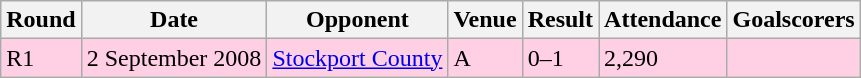<table class="wikitable">
<tr>
<th>Round</th>
<th>Date</th>
<th>Opponent</th>
<th>Venue</th>
<th>Result</th>
<th>Attendance</th>
<th>Goalscorers</th>
</tr>
<tr style="background-color: #ffd0e3;">
<td>R1</td>
<td>2 September 2008</td>
<td><a href='#'>Stockport County</a></td>
<td>A</td>
<td>0–1</td>
<td>2,290</td>
<td></td>
</tr>
</table>
